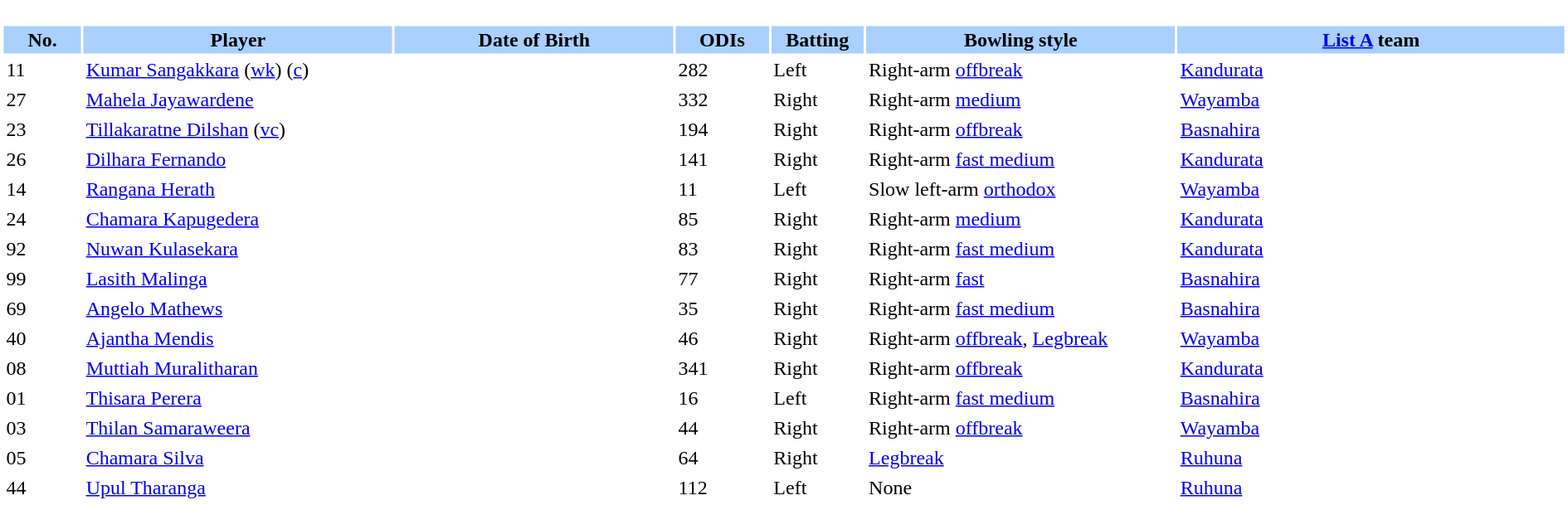<table border="0" style="width:100%">
<tr>
<td style="vertical-align:top; background:#fff; width:90%"><br><table border="0" cellspacing="2" cellpadding="2" style="width:100%">
<tr style="background:#aad0ff">
<th width=5%>No.</th>
<th width=20%>Player</th>
<th width=18%>Date of Birth</th>
<th width=6%>ODIs</th>
<th width=6%>Batting</th>
<th width=20%>Bowling style</th>
<th width=25%><a href='#'>List A</a> team</th>
</tr>
<tr>
<td>11</td>
<td><a href='#'>Kumar Sangakkara</a> (<a href='#'>wk</a>) (<a href='#'>c</a>)</td>
<td></td>
<td>282</td>
<td>Left</td>
<td>Right-arm <a href='#'>offbreak</a></td>
<td> <a href='#'>Kandurata</a></td>
</tr>
<tr>
<td>27</td>
<td><a href='#'>Mahela Jayawardene</a></td>
<td></td>
<td>332</td>
<td>Right</td>
<td>Right-arm <a href='#'>medium</a></td>
<td> <a href='#'>Wayamba</a></td>
</tr>
<tr>
<td>23</td>
<td><a href='#'>Tillakaratne Dilshan</a> (<a href='#'>vc</a>)</td>
<td></td>
<td>194</td>
<td>Right</td>
<td>Right-arm <a href='#'>offbreak</a></td>
<td> <a href='#'>Basnahira</a></td>
</tr>
<tr>
<td>26</td>
<td><a href='#'>Dilhara Fernando</a></td>
<td></td>
<td>141</td>
<td>Right</td>
<td>Right-arm <a href='#'>fast medium</a></td>
<td> <a href='#'>Kandurata</a></td>
</tr>
<tr>
<td>14</td>
<td><a href='#'>Rangana Herath</a></td>
<td></td>
<td>11</td>
<td>Left</td>
<td>Slow left-arm <a href='#'>orthodox</a></td>
<td> <a href='#'>Wayamba</a></td>
</tr>
<tr>
<td>24</td>
<td><a href='#'>Chamara Kapugedera</a></td>
<td></td>
<td>85</td>
<td>Right</td>
<td>Right-arm <a href='#'>medium</a></td>
<td> <a href='#'>Kandurata</a></td>
</tr>
<tr>
<td>92</td>
<td><a href='#'>Nuwan Kulasekara</a></td>
<td></td>
<td>83</td>
<td>Right</td>
<td>Right-arm <a href='#'>fast medium</a></td>
<td> <a href='#'>Kandurata</a></td>
</tr>
<tr>
<td>99</td>
<td><a href='#'>Lasith Malinga</a></td>
<td></td>
<td>77</td>
<td>Right</td>
<td>Right-arm <a href='#'>fast</a></td>
<td> <a href='#'>Basnahira</a></td>
</tr>
<tr>
<td>69</td>
<td><a href='#'>Angelo Mathews</a></td>
<td></td>
<td>35</td>
<td>Right</td>
<td>Right-arm <a href='#'>fast medium</a></td>
<td> <a href='#'>Basnahira</a></td>
</tr>
<tr>
<td>40</td>
<td><a href='#'>Ajantha Mendis</a></td>
<td></td>
<td>46</td>
<td>Right</td>
<td>Right-arm <a href='#'>offbreak</a>, <a href='#'>Legbreak</a></td>
<td> <a href='#'>Wayamba</a></td>
</tr>
<tr>
<td>08</td>
<td><a href='#'>Muttiah Muralitharan</a></td>
<td></td>
<td>341</td>
<td>Right</td>
<td>Right-arm <a href='#'>offbreak</a></td>
<td> <a href='#'>Kandurata</a></td>
</tr>
<tr>
<td>01</td>
<td><a href='#'>Thisara Perera</a></td>
<td></td>
<td>16</td>
<td>Left</td>
<td>Right-arm <a href='#'>fast medium</a></td>
<td> <a href='#'>Basnahira</a></td>
</tr>
<tr>
<td>03</td>
<td><a href='#'>Thilan Samaraweera</a></td>
<td></td>
<td>44</td>
<td>Right</td>
<td>Right-arm <a href='#'>offbreak</a></td>
<td> <a href='#'>Wayamba</a></td>
</tr>
<tr>
<td>05</td>
<td><a href='#'>Chamara Silva</a></td>
<td></td>
<td>64</td>
<td>Right</td>
<td><a href='#'>Legbreak</a></td>
<td> <a href='#'>Ruhuna</a></td>
</tr>
<tr>
<td>44</td>
<td><a href='#'>Upul Tharanga</a></td>
<td></td>
<td>112</td>
<td>Left</td>
<td>None</td>
<td> <a href='#'>Ruhuna</a></td>
</tr>
</table>
</td>
</tr>
</table>
